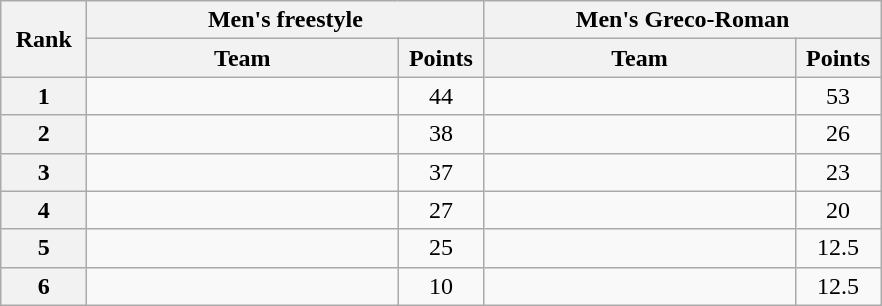<table class="wikitable" style="text-align:center;">
<tr>
<th width=50 rowspan="2">Rank</th>
<th colspan="2">Men's freestyle</th>
<th colspan="2">Men's Greco-Roman</th>
</tr>
<tr>
<th width=200>Team</th>
<th width=50>Points</th>
<th width=200>Team</th>
<th width=50>Points</th>
</tr>
<tr>
<th>1</th>
<td align=left></td>
<td>44</td>
<td align=left></td>
<td>53</td>
</tr>
<tr>
<th>2</th>
<td align=left></td>
<td>38</td>
<td align=left></td>
<td>26</td>
</tr>
<tr>
<th>3</th>
<td align=left></td>
<td>37</td>
<td align=left></td>
<td>23</td>
</tr>
<tr>
<th>4</th>
<td align=left></td>
<td>27</td>
<td align=left></td>
<td>20</td>
</tr>
<tr>
<th>5</th>
<td align=left></td>
<td>25</td>
<td align=left></td>
<td>12.5</td>
</tr>
<tr>
<th>6</th>
<td align=left></td>
<td>10</td>
<td align=left></td>
<td>12.5</td>
</tr>
</table>
